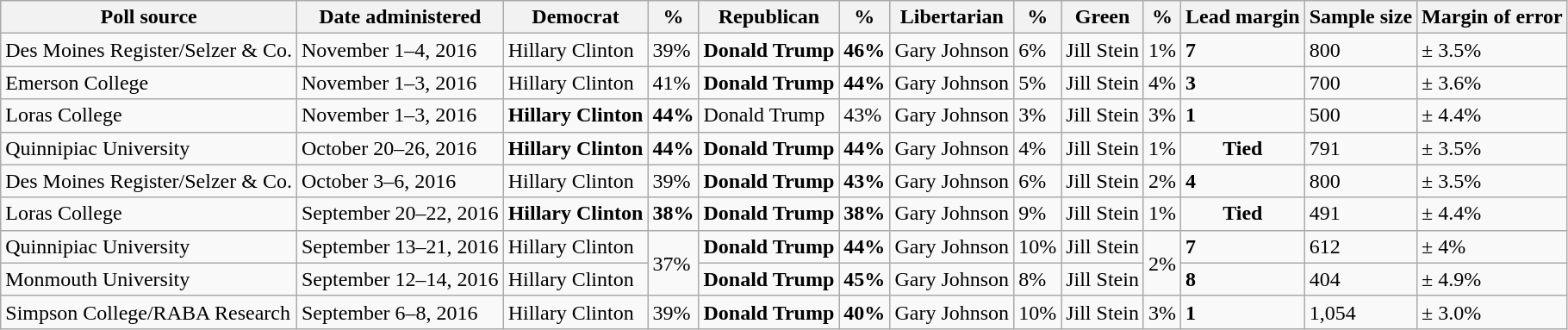<table class="wikitable">
<tr valign=bottom>
<th>Poll source</th>
<th>Date administered</th>
<th>Democrat</th>
<th>%</th>
<th>Republican</th>
<th>%</th>
<th>Libertarian</th>
<th>%</th>
<th>Green</th>
<th>%</th>
<th>Lead margin</th>
<th>Sample size</th>
<th>Margin of error</th>
</tr>
<tr>
<td>Des Moines Register/Selzer & Co.</td>
<td>November 1–4, 2016</td>
<td>Hillary Clinton</td>
<td>39%</td>
<td><strong>Donald Trump</strong></td>
<td><strong>46%</strong></td>
<td>Gary Johnson</td>
<td>6%</td>
<td>Jill Stein</td>
<td>1%</td>
<td><strong>7</strong></td>
<td>800</td>
<td>± 3.5%</td>
</tr>
<tr>
<td>Emerson College</td>
<td>November 1–3, 2016</td>
<td>Hillary Clinton</td>
<td>41%</td>
<td><strong>Donald Trump</strong></td>
<td><strong>44%</strong></td>
<td>Gary Johnson</td>
<td>5%</td>
<td>Jill Stein</td>
<td>4%</td>
<td><strong>3</strong></td>
<td>700</td>
<td>± 3.6%</td>
</tr>
<tr>
<td>Loras College</td>
<td>November 1–3, 2016</td>
<td><strong>Hillary Clinton</strong></td>
<td><strong>44%</strong></td>
<td>Donald Trump</td>
<td>43%</td>
<td>Gary Johnson</td>
<td>3%</td>
<td>Jill Stein</td>
<td>3%</td>
<td><strong>1</strong></td>
<td>500</td>
<td>± 4.4%</td>
</tr>
<tr>
<td>Quinnipiac University</td>
<td>October 20–26, 2016</td>
<td><strong>Hillary Clinton</strong></td>
<td align=center><strong>44%</strong></td>
<td><strong>Donald Trump</strong></td>
<td align=center><strong>44%</strong></td>
<td>Gary Johnson</td>
<td>4%</td>
<td>Jill Stein</td>
<td>1%</td>
<td align=center><strong>Tied</strong></td>
<td>791</td>
<td>± 3.5%</td>
</tr>
<tr>
<td>Des Moines Register/Selzer & Co.</td>
<td>October 3–6, 2016</td>
<td>Hillary Clinton</td>
<td>39%</td>
<td><strong>Donald Trump</strong></td>
<td><strong>43%</strong></td>
<td>Gary Johnson</td>
<td>6%</td>
<td>Jill Stein</td>
<td>2%</td>
<td><strong>4</strong></td>
<td>800</td>
<td>± 3.5%</td>
</tr>
<tr>
<td>Loras College</td>
<td>September 20–22, 2016</td>
<td><strong>Hillary Clinton</strong></td>
<td><strong>38%</strong></td>
<td><strong>Donald Trump</strong></td>
<td><strong>38%</strong></td>
<td>Gary Johnson</td>
<td>9%</td>
<td>Jill Stein</td>
<td>1%</td>
<td align="center"><strong>Tied</strong></td>
<td>491</td>
<td>± 4.4%</td>
</tr>
<tr>
<td>Quinnipiac University</td>
<td>September 13–21, 2016</td>
<td>Hillary Clinton</td>
<td rowspan="2">37%</td>
<td><strong>Donald Trump</strong></td>
<td><strong>44%</strong></td>
<td>Gary Johnson</td>
<td>10%</td>
<td>Jill Stein</td>
<td rowspan="2">2%</td>
<td><strong>7</strong></td>
<td>612</td>
<td>± 4%</td>
</tr>
<tr>
<td>Monmouth University</td>
<td>September 12–14, 2016</td>
<td>Hillary Clinton</td>
<td><strong>Donald Trump</strong></td>
<td><strong>45%</strong></td>
<td>Gary Johnson</td>
<td>8%</td>
<td>Jill Stein</td>
<td><strong>8</strong></td>
<td>404</td>
<td>± 4.9%</td>
</tr>
<tr>
<td>Simpson College/RABA Research</td>
<td>September 6–8, 2016</td>
<td>Hillary Clinton</td>
<td>39%</td>
<td><strong>Donald Trump</strong></td>
<td><strong>40%</strong></td>
<td>Gary Johnson</td>
<td>10%</td>
<td>Jill Stein</td>
<td>3%</td>
<td><strong>1</strong></td>
<td>1,054</td>
<td>± 3.0%</td>
</tr>
</table>
